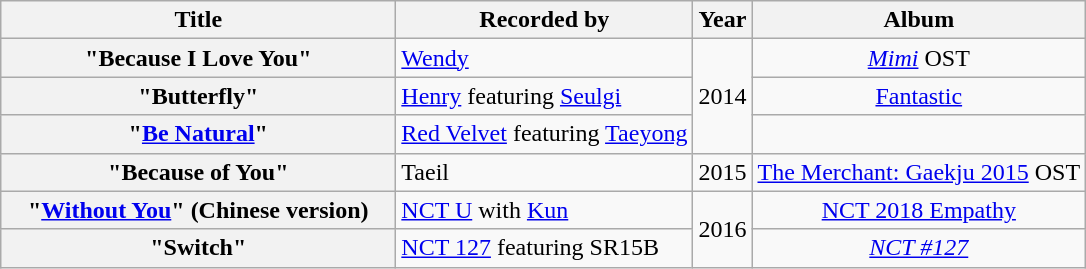<table class="wikitable plainrowheaders" style="text-align:center;" border="1">
<tr>
<th scope="col" style="width:16em;">Title</th>
<th scope="col">Recorded by</th>
<th scope="col">Year</th>
<th scope="col">Album</th>
</tr>
<tr>
<th scope="row">"Because I Love You"</th>
<td style="text-align:left"><a href='#'>Wendy</a></td>
<td rowspan="3">2014</td>
<td><em><a href='#'>Mimi</a></em> OST</td>
</tr>
<tr>
<th scope="row">"Butterfly"</th>
<td style="text-align:left"><a href='#'>Henry</a> featuring <a href='#'>Seulgi</a></td>
<td><a href='#'>Fantastic</a></td>
</tr>
<tr>
<th scope="row">"<a href='#'>Be Natural</a>"</th>
<td style="text-align:left"><a href='#'>Red Velvet</a> featuring <a href='#'>Taeyong</a></td>
<td></td>
</tr>
<tr>
<th scope="row">"Because of You"</th>
<td style="text-align:left">Taeil</td>
<td>2015</td>
<td><a href='#'>The Merchant: Gaekju 2015</a> OST</td>
</tr>
<tr>
<th scope="row">"<a href='#'>Without You</a>" (Chinese version)</th>
<td style="text-align:left"><a href='#'>NCT U</a> with <a href='#'>Kun</a></td>
<td rowspan="2">2016</td>
<td><a href='#'>NCT 2018 Empathy</a></td>
</tr>
<tr>
<th scope="row">"Switch"</th>
<td style="text-align:left"><a href='#'>NCT 127</a> featuring SR15B</td>
<td><em><a href='#'>NCT #127</a></em></td>
</tr>
</table>
